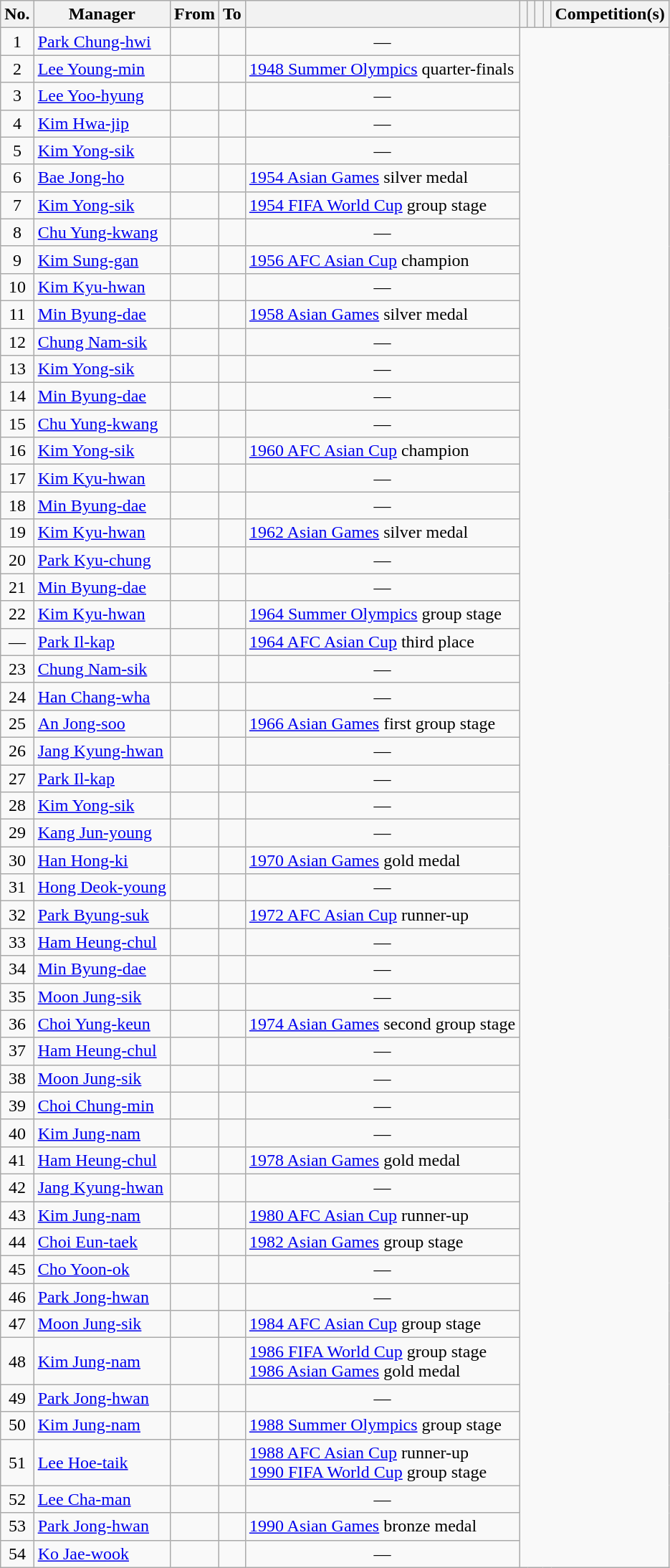<table class="wikitable sortable">
<tr>
<th scope="col">No.</th>
<th scope="col">Manager</th>
<th scope="col">From</th>
<th scope="col">To</th>
<th scope="col"></th>
<th scope="col"></th>
<th scope="col"></th>
<th scope="col"></th>
<th scope="col"></th>
<th scope="col">Competition(s)</th>
</tr>
<tr>
<td scope="row" style="text-align:center">1</td>
<td> <a href='#'>Park Chung-hwi</a></td>
<td></td>
<td><br></td>
<td align="center">—</td>
</tr>
<tr>
<td scope="row" style="text-align:center">2</td>
<td> <a href='#'>Lee Young-min</a></td>
<td></td>
<td><br></td>
<td><a href='#'>1948 Summer Olympics</a> quarter-finals</td>
</tr>
<tr>
<td scope="row" style="text-align:center">3</td>
<td> <a href='#'>Lee Yoo-hyung</a></td>
<td></td>
<td><br></td>
<td align="center">—</td>
</tr>
<tr>
<td scope="row" style="text-align:center">4</td>
<td> <a href='#'>Kim Hwa-jip</a></td>
<td></td>
<td><br></td>
<td align="center">—</td>
</tr>
<tr>
<td scope="row" style="text-align:center">5</td>
<td> <a href='#'>Kim Yong-sik</a></td>
<td></td>
<td><br></td>
<td align="center">—</td>
</tr>
<tr>
<td scope="row" style="text-align:center">6</td>
<td> <a href='#'>Bae Jong-ho</a></td>
<td></td>
<td><br></td>
<td><a href='#'>1954 Asian Games</a> silver medal</td>
</tr>
<tr>
<td scope="row" style="text-align:center">7</td>
<td> <a href='#'>Kim Yong-sik</a></td>
<td></td>
<td><br></td>
<td><a href='#'>1954 FIFA World Cup</a> group stage</td>
</tr>
<tr>
<td scope="row" style="text-align:center">8</td>
<td> <a href='#'>Chu Yung-kwang</a></td>
<td></td>
<td><br></td>
<td align="center">—</td>
</tr>
<tr>
<td scope="row" style="text-align:center">9</td>
<td> <a href='#'>Kim Sung-gan</a></td>
<td></td>
<td><br></td>
<td><a href='#'>1956 AFC Asian Cup</a> champion</td>
</tr>
<tr>
<td scope="row" style="text-align:center">10</td>
<td> <a href='#'>Kim Kyu-hwan</a></td>
<td></td>
<td><br></td>
<td align="center">—</td>
</tr>
<tr>
<td scope="row" style="text-align:center">11</td>
<td> <a href='#'>Min Byung-dae</a></td>
<td></td>
<td><br></td>
<td><a href='#'>1958 Asian Games</a> silver medal</td>
</tr>
<tr>
<td scope="row" style="text-align:center">12</td>
<td> <a href='#'>Chung Nam-sik</a></td>
<td></td>
<td><br></td>
<td align="center">—</td>
</tr>
<tr>
<td scope="row" style="text-align:center">13</td>
<td> <a href='#'>Kim Yong-sik</a></td>
<td></td>
<td><br></td>
<td align="center">—</td>
</tr>
<tr>
<td scope="row" style="text-align:center">14</td>
<td> <a href='#'>Min Byung-dae</a></td>
<td></td>
<td><br></td>
<td align="center">—</td>
</tr>
<tr>
<td scope="row" style="text-align:center">15</td>
<td> <a href='#'>Chu Yung-kwang</a></td>
<td></td>
<td><br></td>
<td align="center">—</td>
</tr>
<tr>
<td scope="row" style="text-align:center">16</td>
<td> <a href='#'>Kim Yong-sik</a></td>
<td></td>
<td><br></td>
<td><a href='#'>1960 AFC Asian Cup</a> champion</td>
</tr>
<tr>
<td scope="row" style="text-align:center">17</td>
<td> <a href='#'>Kim Kyu-hwan</a></td>
<td></td>
<td><br></td>
<td align="center">—</td>
</tr>
<tr>
<td scope="row" style="text-align:center">18</td>
<td> <a href='#'>Min Byung-dae</a></td>
<td></td>
<td><br></td>
<td align="center">—</td>
</tr>
<tr>
<td scope="row" style="text-align:center">19</td>
<td> <a href='#'>Kim Kyu-hwan</a></td>
<td></td>
<td><br></td>
<td><a href='#'>1962 Asian Games</a> silver medal</td>
</tr>
<tr>
<td scope="row" style="text-align:center">20</td>
<td> <a href='#'>Park Kyu-chung</a></td>
<td></td>
<td><br></td>
<td align="center">—</td>
</tr>
<tr>
<td scope="row" style="text-align:center">21</td>
<td> <a href='#'>Min Byung-dae</a></td>
<td></td>
<td><br></td>
<td align="center">—</td>
</tr>
<tr>
<td scope="row" style="text-align:center">22</td>
<td> <a href='#'>Kim Kyu-hwan</a></td>
<td></td>
<td><br></td>
<td><a href='#'>1964 Summer Olympics</a> group stage</td>
</tr>
<tr>
<td scope="row" style="text-align:center">—</td>
<td> <a href='#'>Park Il-kap</a></td>
<td></td>
<td><br></td>
<td><a href='#'>1964 AFC Asian Cup</a> third place</td>
</tr>
<tr>
<td scope="row" style="text-align:center">23</td>
<td> <a href='#'>Chung Nam-sik</a></td>
<td></td>
<td><br></td>
<td align="center">—</td>
</tr>
<tr>
<td scope="row" style="text-align:center">24</td>
<td> <a href='#'>Han Chang-wha</a></td>
<td></td>
<td><br></td>
<td align="center">—</td>
</tr>
<tr>
<td scope="row" style="text-align:center">25</td>
<td> <a href='#'>An Jong-soo</a></td>
<td></td>
<td><br></td>
<td><a href='#'>1966 Asian Games</a> first group stage</td>
</tr>
<tr>
<td scope="row" style="text-align:center">26</td>
<td> <a href='#'>Jang Kyung-hwan</a></td>
<td></td>
<td><br></td>
<td align="center">—</td>
</tr>
<tr>
<td scope="row" style="text-align:center">27</td>
<td> <a href='#'>Park Il-kap</a></td>
<td></td>
<td><br></td>
<td align="center">—</td>
</tr>
<tr>
<td scope="row" style="text-align:center">28</td>
<td> <a href='#'>Kim Yong-sik</a></td>
<td></td>
<td><br></td>
<td align="center">—</td>
</tr>
<tr>
<td scope="row" style="text-align:center">29</td>
<td> <a href='#'>Kang Jun-young</a></td>
<td></td>
<td><br></td>
<td align="center">—</td>
</tr>
<tr>
<td scope="row" style="text-align:center">30</td>
<td> <a href='#'>Han Hong-ki</a></td>
<td></td>
<td><br></td>
<td><a href='#'>1970 Asian Games</a> gold medal</td>
</tr>
<tr>
<td scope="row" style="text-align:center">31</td>
<td> <a href='#'>Hong Deok-young</a></td>
<td></td>
<td><br></td>
<td align="center">—</td>
</tr>
<tr>
<td scope="row" style="text-align:center">32</td>
<td> <a href='#'>Park Byung-suk</a></td>
<td></td>
<td><br></td>
<td><a href='#'>1972 AFC Asian Cup</a> runner-up</td>
</tr>
<tr>
<td scope="row" style="text-align:center">33</td>
<td> <a href='#'>Ham Heung-chul</a></td>
<td></td>
<td><br></td>
<td align="center">—</td>
</tr>
<tr>
<td scope="row" style="text-align:center">34</td>
<td> <a href='#'>Min Byung-dae</a></td>
<td></td>
<td><br></td>
<td align="center">—</td>
</tr>
<tr>
<td scope="row" style="text-align:center">35</td>
<td> <a href='#'>Moon Jung-sik</a></td>
<td></td>
<td><br></td>
<td align="center">—</td>
</tr>
<tr>
<td scope="row" style="text-align:center">36</td>
<td> <a href='#'>Choi Yung-keun</a></td>
<td></td>
<td><br></td>
<td><a href='#'>1974 Asian Games</a> second group stage</td>
</tr>
<tr>
<td scope="row" style="text-align:center">37</td>
<td> <a href='#'>Ham Heung-chul</a></td>
<td></td>
<td><br></td>
<td align="center">—</td>
</tr>
<tr>
<td scope="row" style="text-align:center">38</td>
<td> <a href='#'>Moon Jung-sik</a></td>
<td></td>
<td><br></td>
<td align="center">—</td>
</tr>
<tr>
<td scope="row" style="text-align:center">39</td>
<td> <a href='#'>Choi Chung-min</a></td>
<td></td>
<td><br></td>
<td align="center">—</td>
</tr>
<tr>
<td scope="row" style="text-align:center">40</td>
<td> <a href='#'>Kim Jung-nam</a></td>
<td></td>
<td><br></td>
<td align="center">—</td>
</tr>
<tr>
<td scope="row" style="text-align:center">41</td>
<td> <a href='#'>Ham Heung-chul</a></td>
<td></td>
<td><br></td>
<td><a href='#'>1978 Asian Games</a> gold medal</td>
</tr>
<tr>
<td scope="row" style="text-align:center">42</td>
<td> <a href='#'>Jang Kyung-hwan</a></td>
<td></td>
<td><br></td>
<td align="center">—</td>
</tr>
<tr>
<td scope="row" style="text-align:center">43</td>
<td> <a href='#'>Kim Jung-nam</a></td>
<td></td>
<td><br></td>
<td><a href='#'>1980 AFC Asian Cup</a> runner-up</td>
</tr>
<tr>
<td scope="row" style="text-align:center">44</td>
<td> <a href='#'>Choi Eun-taek</a></td>
<td></td>
<td><br></td>
<td><a href='#'>1982 Asian Games</a> group stage</td>
</tr>
<tr>
<td scope="row" style="text-align:center">45</td>
<td> <a href='#'>Cho Yoon-ok</a></td>
<td></td>
<td><br></td>
<td align="center">—</td>
</tr>
<tr>
<td scope="row" style="text-align:center">46</td>
<td> <a href='#'>Park Jong-hwan</a></td>
<td></td>
<td><br></td>
<td align="center">—</td>
</tr>
<tr>
<td scope="row" style="text-align:center">47</td>
<td> <a href='#'>Moon Jung-sik</a></td>
<td></td>
<td><br></td>
<td><a href='#'>1984 AFC Asian Cup</a> group stage</td>
</tr>
<tr>
<td scope="row" style="text-align:center">48</td>
<td> <a href='#'>Kim Jung-nam</a></td>
<td></td>
<td><br></td>
<td><a href='#'>1986 FIFA World Cup</a> group stage<br><a href='#'>1986 Asian Games</a> gold medal</td>
</tr>
<tr>
<td scope="row" style="text-align:center">49</td>
<td> <a href='#'>Park Jong-hwan</a></td>
<td></td>
<td><br></td>
<td align="center">—</td>
</tr>
<tr>
<td scope="row" style="text-align:center">50</td>
<td> <a href='#'>Kim Jung-nam</a></td>
<td></td>
<td><br></td>
<td><a href='#'>1988 Summer Olympics</a> group stage</td>
</tr>
<tr>
<td scope="row" style="text-align:center">51</td>
<td> <a href='#'>Lee Hoe-taik</a></td>
<td></td>
<td><br></td>
<td><a href='#'>1988 AFC Asian Cup</a> runner-up<br><a href='#'>1990 FIFA World Cup</a> group stage</td>
</tr>
<tr>
<td scope="row" style="text-align:center">52</td>
<td> <a href='#'>Lee Cha-man</a></td>
<td></td>
<td><br></td>
<td align="center">—</td>
</tr>
<tr>
<td scope="row" style="text-align:center">53</td>
<td> <a href='#'>Park Jong-hwan</a></td>
<td></td>
<td><br></td>
<td><a href='#'>1990 Asian Games</a> bronze medal</td>
</tr>
<tr>
<td scope="row" style="text-align:center">54</td>
<td> <a href='#'>Ko Jae-wook</a></td>
<td></td>
<td><br></td>
<td align="center">—</td>
</tr>
</table>
